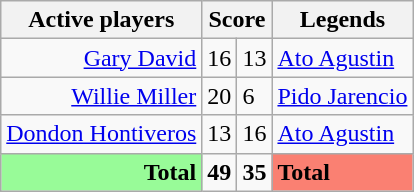<table class=wikitable>
<tr>
<th>Active players</th>
<th colspan=2>Score</th>
<th>Legends</th>
</tr>
<tr>
<td align=right><a href='#'>Gary David</a></td>
<td>16</td>
<td>13</td>
<td><a href='#'>Ato Agustin</a></td>
</tr>
<tr>
<td align=right><a href='#'>Willie Miller</a></td>
<td>20</td>
<td>6</td>
<td><a href='#'>Pido Jarencio</a></td>
</tr>
<tr>
<td align=right><a href='#'>Dondon Hontiveros</a></td>
<td>13</td>
<td>16</td>
<td><a href='#'>Ato Agustin</a></td>
</tr>
<tr>
<td align=right bgcolor=palegreen><strong>Total</strong></td>
<td><strong>49</strong></td>
<td><strong>35</strong></td>
<td bgcolor=salmon><strong>Total</strong></td>
</tr>
</table>
